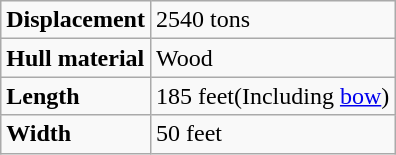<table class="wikitable">
<tr>
<td><strong>Displacement</strong></td>
<td>2540 tons</td>
</tr>
<tr>
<td><strong>Hull material</strong></td>
<td>Wood</td>
</tr>
<tr>
<td><strong>Length</strong></td>
<td>185 feet(Including <a href='#'>bow</a>)</td>
</tr>
<tr>
<td><strong>Width</strong></td>
<td>50 feet</td>
</tr>
</table>
